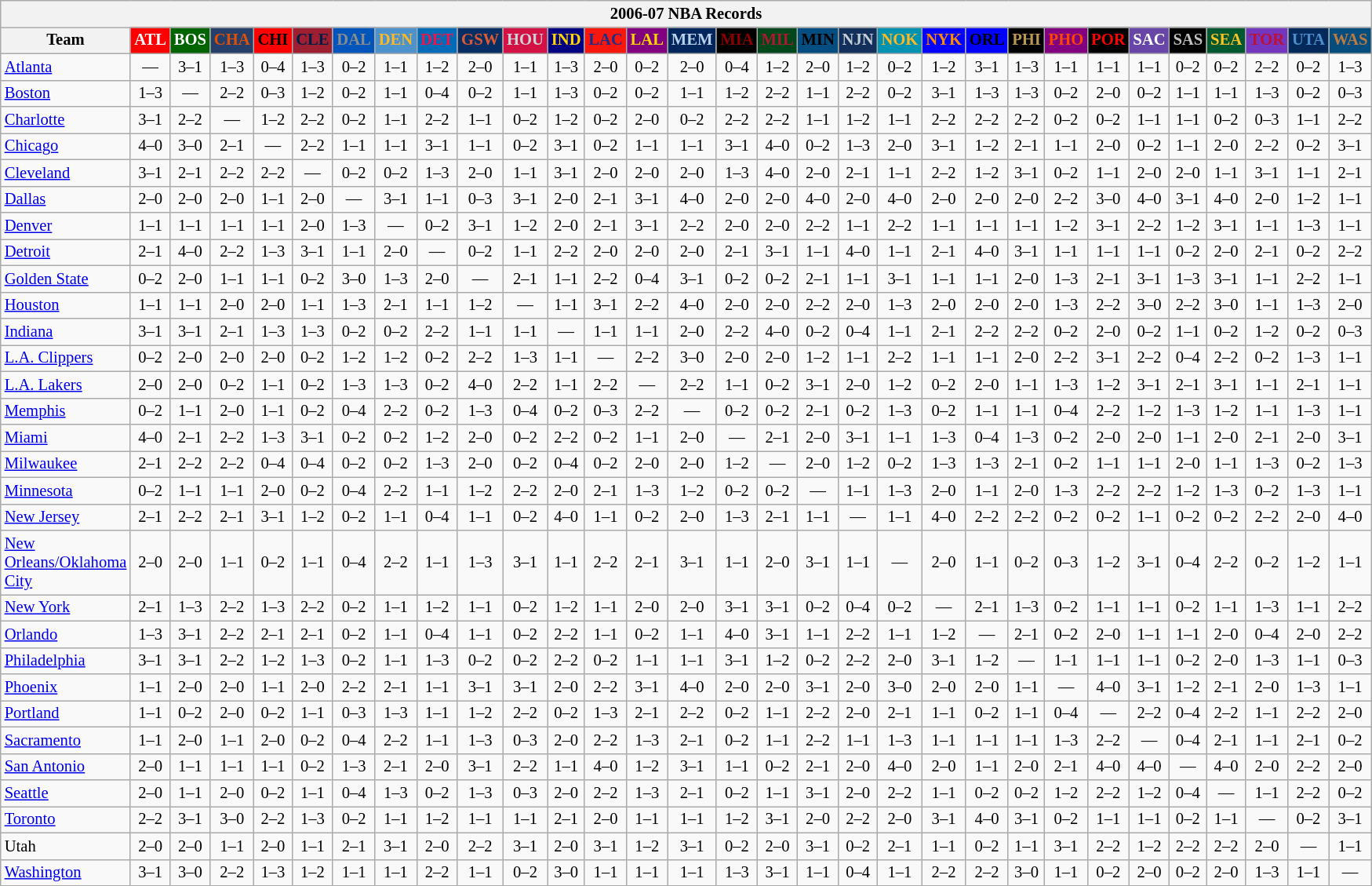<table class="wikitable" style="font-size:86%; text-align:center;">
<tr>
<th colspan=31>2006-07 NBA Records</th>
</tr>
<tr>
<th width=100>Team</th>
<th style="background:#FF0000;color:#FFFFFF;width=35">ATL</th>
<th style="background:#006400;color:#FFFFFF;width=35">BOS</th>
<th style="background:#253E6A;color:#DF5106;width=35">CHA</th>
<th style="background:#FF0000;color:#000000;width=35">CHI</th>
<th style="background:#9F1F32;color:#001D43;width=35">CLE</th>
<th style="background:#0055BA;color:#898D8F;width=35">DAL</th>
<th style="background:#4C92CC;color:#FDB827;width=35">DEN</th>
<th style="background:#006BB7;color:#ED164B;width=35">DET</th>
<th style="background:#072E63;color:#DC5A34;width=35">GSW</th>
<th style="background:#D31145;color:#CBD4D8;width=35">HOU</th>
<th style="background:#000080;color:#FFD700;width=35">IND</th>
<th style="background:#F9160D;color:#1A2E8B;width=35">LAC</th>
<th style="background:#800080;color:#FFD700;width=35">LAL</th>
<th style="background:#00265B;color:#BAD1EB;width=35">MEM</th>
<th style="background:#000000;color:#8B0000;width=35">MIA</th>
<th style="background:#00471B;color:#AC1A2F;width=35">MIL</th>
<th style="background:#044D80;color:#000000;width=35">MIN</th>
<th style="background:#12305B;color:#C4CED4;width=35">NJN</th>
<th style="background:#0093B1;color:#FDB827;width=35">NOK</th>
<th style="background:#0000FF;color:#FF8C00;width=35">NYK</th>
<th style="background:#0000FF;color:#000000;width=35">ORL</th>
<th style="background:#000000;color:#BB9754;width=35">PHI</th>
<th style="background:#800080;color:#FF4500;width=35">PHO</th>
<th style="background:#000000;color:#FF0000;width=35">POR</th>
<th style="background:#6846A8;color:#FFFFFF;width=35">SAC</th>
<th style="background:#000000;color:#C0C0C0;width=35">SAS</th>
<th style="background:#005831;color:#FFC322;width=35">SEA</th>
<th style="background:#7436BF;color:#BE0F34;width=35">TOR</th>
<th style="background:#042A5C;color:#4C8ECC;width=35">UTA</th>
<th style="background:#044D7D;color:#BC7A44;width=35">WAS</th>
</tr>
<tr>
<td style="text-align:left;"><a href='#'>Atlanta</a></td>
<td>—</td>
<td>3–1</td>
<td>1–3</td>
<td>0–4</td>
<td>1–3</td>
<td>0–2</td>
<td>1–1</td>
<td>1–2</td>
<td>2–0</td>
<td>1–1</td>
<td>1–3</td>
<td>2–0</td>
<td>0–2</td>
<td>2–0</td>
<td>0–4</td>
<td>1–2</td>
<td>2–0</td>
<td>1–2</td>
<td>0–2</td>
<td>1–2</td>
<td>3–1</td>
<td>1–3</td>
<td>1–1</td>
<td>1–1</td>
<td>1–1</td>
<td>0–2</td>
<td>0–2</td>
<td>2–2</td>
<td>0–2</td>
<td>1–3</td>
</tr>
<tr>
<td style="text-align:left;"><a href='#'>Boston</a></td>
<td>1–3</td>
<td>—</td>
<td>2–2</td>
<td>0–3</td>
<td>1–2</td>
<td>0–2</td>
<td>1–1</td>
<td>0–4</td>
<td>0–2</td>
<td>1–1</td>
<td>1–3</td>
<td>0–2</td>
<td>0–2</td>
<td>1–1</td>
<td>1–2</td>
<td>2–2</td>
<td>1–1</td>
<td>2–2</td>
<td>0–2</td>
<td>3–1</td>
<td>1–3</td>
<td>1–3</td>
<td>0–2</td>
<td>2–0</td>
<td>0–2</td>
<td>1–1</td>
<td>1–1</td>
<td>1–3</td>
<td>0–2</td>
<td>0–3</td>
</tr>
<tr>
<td style="text-align:left;"><a href='#'>Charlotte</a></td>
<td>3–1</td>
<td>2–2</td>
<td>—</td>
<td>1–2</td>
<td>2–2</td>
<td>0–2</td>
<td>1–1</td>
<td>2–2</td>
<td>1–1</td>
<td>0–2</td>
<td>1–2</td>
<td>0–2</td>
<td>2–0</td>
<td>0–2</td>
<td>2–2</td>
<td>2–2</td>
<td>1–1</td>
<td>1–2</td>
<td>1–1</td>
<td>2–2</td>
<td>2–2</td>
<td>2–2</td>
<td>0–2</td>
<td>0–2</td>
<td>1–1</td>
<td>1–1</td>
<td>0–2</td>
<td>0–3</td>
<td>1–1</td>
<td>2–2</td>
</tr>
<tr>
<td style="text-align:left;"><a href='#'>Chicago</a></td>
<td>4–0</td>
<td>3–0</td>
<td>2–1</td>
<td>—</td>
<td>2–2</td>
<td>1–1</td>
<td>1–1</td>
<td>3–1</td>
<td>1–1</td>
<td>0–2</td>
<td>3–1</td>
<td>0–2</td>
<td>1–1</td>
<td>1–1</td>
<td>3–1</td>
<td>4–0</td>
<td>0–2</td>
<td>1–3</td>
<td>2–0</td>
<td>3–1</td>
<td>1–2</td>
<td>2–1</td>
<td>1–1</td>
<td>2–0</td>
<td>0–2</td>
<td>1–1</td>
<td>2–0</td>
<td>2–2</td>
<td>0–2</td>
<td>3–1</td>
</tr>
<tr>
<td style="text-align:left;"><a href='#'>Cleveland</a></td>
<td>3–1</td>
<td>2–1</td>
<td>2–2</td>
<td>2–2</td>
<td>—</td>
<td>0–2</td>
<td>0–2</td>
<td>1–3</td>
<td>2–0</td>
<td>1–1</td>
<td>3–1</td>
<td>2–0</td>
<td>2–0</td>
<td>2–0</td>
<td>1–3</td>
<td>4–0</td>
<td>2–0</td>
<td>2–1</td>
<td>1–1</td>
<td>2–2</td>
<td>1–2</td>
<td>3–1</td>
<td>0–2</td>
<td>1–1</td>
<td>2–0</td>
<td>2–0</td>
<td>1–1</td>
<td>3–1</td>
<td>1–1</td>
<td>2–1</td>
</tr>
<tr>
<td style="text-align:left;"><a href='#'>Dallas</a></td>
<td>2–0</td>
<td>2–0</td>
<td>2–0</td>
<td>1–1</td>
<td>2–0</td>
<td>—</td>
<td>3–1</td>
<td>1–1</td>
<td>0–3</td>
<td>3–1</td>
<td>2–0</td>
<td>2–1</td>
<td>3–1</td>
<td>4–0</td>
<td>2–0</td>
<td>2–0</td>
<td>4–0</td>
<td>2–0</td>
<td>4–0</td>
<td>2–0</td>
<td>2–0</td>
<td>2–0</td>
<td>2–2</td>
<td>3–0</td>
<td>4–0</td>
<td>3–1</td>
<td>4–0</td>
<td>2–0</td>
<td>1–2</td>
<td>1–1</td>
</tr>
<tr>
<td style="text-align:left;"><a href='#'>Denver</a></td>
<td>1–1</td>
<td>1–1</td>
<td>1–1</td>
<td>1–1</td>
<td>2–0</td>
<td>1–3</td>
<td>—</td>
<td>0–2</td>
<td>3–1</td>
<td>1–2</td>
<td>2–0</td>
<td>2–1</td>
<td>3–1</td>
<td>2–2</td>
<td>2–0</td>
<td>2–0</td>
<td>2–2</td>
<td>1–1</td>
<td>2–2</td>
<td>1–1</td>
<td>1–1</td>
<td>1–1</td>
<td>1–2</td>
<td>3–1</td>
<td>2–2</td>
<td>1–2</td>
<td>3–1</td>
<td>1–1</td>
<td>1–3</td>
<td>1–1</td>
</tr>
<tr>
<td style="text-align:left;"><a href='#'>Detroit</a></td>
<td>2–1</td>
<td>4–0</td>
<td>2–2</td>
<td>1–3</td>
<td>3–1</td>
<td>1–1</td>
<td>2–0</td>
<td>—</td>
<td>0–2</td>
<td>1–1</td>
<td>2–2</td>
<td>2–0</td>
<td>2–0</td>
<td>2–0</td>
<td>2–1</td>
<td>3–1</td>
<td>1–1</td>
<td>4–0</td>
<td>1–1</td>
<td>2–1</td>
<td>4–0</td>
<td>3–1</td>
<td>1–1</td>
<td>1–1</td>
<td>1–1</td>
<td>0–2</td>
<td>2–0</td>
<td>2–1</td>
<td>0–2</td>
<td>2–2</td>
</tr>
<tr>
<td style="text-align:left;"><a href='#'>Golden State</a></td>
<td>0–2</td>
<td>2–0</td>
<td>1–1</td>
<td>1–1</td>
<td>0–2</td>
<td>3–0</td>
<td>1–3</td>
<td>2–0</td>
<td>—</td>
<td>2–1</td>
<td>1–1</td>
<td>2–2</td>
<td>0–4</td>
<td>3–1</td>
<td>0–2</td>
<td>0–2</td>
<td>2–1</td>
<td>1–1</td>
<td>3–1</td>
<td>1–1</td>
<td>1–1</td>
<td>2–0</td>
<td>1–3</td>
<td>2–1</td>
<td>3–1</td>
<td>1–3</td>
<td>3–1</td>
<td>1–1</td>
<td>2–2</td>
<td>1–1</td>
</tr>
<tr>
<td style="text-align:left;"><a href='#'>Houston</a></td>
<td>1–1</td>
<td>1–1</td>
<td>2–0</td>
<td>2–0</td>
<td>1–1</td>
<td>1–3</td>
<td>2–1</td>
<td>1–1</td>
<td>1–2</td>
<td>—</td>
<td>1–1</td>
<td>3–1</td>
<td>2–2</td>
<td>4–0</td>
<td>2–0</td>
<td>2–0</td>
<td>2–2</td>
<td>2–0</td>
<td>1–3</td>
<td>2–0</td>
<td>2–0</td>
<td>2–0</td>
<td>1–3</td>
<td>2–2</td>
<td>3–0</td>
<td>2–2</td>
<td>3–0</td>
<td>1–1</td>
<td>1–3</td>
<td>2–0</td>
</tr>
<tr>
<td style="text-align:left;"><a href='#'>Indiana</a></td>
<td>3–1</td>
<td>3–1</td>
<td>2–1</td>
<td>1–3</td>
<td>1–3</td>
<td>0–2</td>
<td>0–2</td>
<td>2–2</td>
<td>1–1</td>
<td>1–1</td>
<td>—</td>
<td>1–1</td>
<td>1–1</td>
<td>2–0</td>
<td>2–2</td>
<td>4–0</td>
<td>0–2</td>
<td>0–4</td>
<td>1–1</td>
<td>2–1</td>
<td>2–2</td>
<td>2–2</td>
<td>0–2</td>
<td>2–0</td>
<td>0–2</td>
<td>1–1</td>
<td>0–2</td>
<td>1–2</td>
<td>0–2</td>
<td>0–3</td>
</tr>
<tr>
<td style="text-align:left;"><a href='#'>L.A. Clippers</a></td>
<td>0–2</td>
<td>2–0</td>
<td>2–0</td>
<td>2–0</td>
<td>0–2</td>
<td>1–2</td>
<td>1–2</td>
<td>0–2</td>
<td>2–2</td>
<td>1–3</td>
<td>1–1</td>
<td>—</td>
<td>2–2</td>
<td>3–0</td>
<td>2–0</td>
<td>2–0</td>
<td>1–2</td>
<td>1–1</td>
<td>2–2</td>
<td>1–1</td>
<td>1–1</td>
<td>2–0</td>
<td>2–2</td>
<td>3–1</td>
<td>2–2</td>
<td>0–4</td>
<td>2–2</td>
<td>0–2</td>
<td>1–3</td>
<td>1–1</td>
</tr>
<tr>
<td style="text-align:left;"><a href='#'>L.A. Lakers</a></td>
<td>2–0</td>
<td>2–0</td>
<td>0–2</td>
<td>1–1</td>
<td>0–2</td>
<td>1–3</td>
<td>1–3</td>
<td>0–2</td>
<td>4–0</td>
<td>2–2</td>
<td>1–1</td>
<td>2–2</td>
<td>—</td>
<td>2–2</td>
<td>1–1</td>
<td>0–2</td>
<td>3–1</td>
<td>2–0</td>
<td>1–2</td>
<td>0–2</td>
<td>2–0</td>
<td>1–1</td>
<td>1–3</td>
<td>1–2</td>
<td>3–1</td>
<td>2–1</td>
<td>3–1</td>
<td>1–1</td>
<td>2–1</td>
<td>1–1</td>
</tr>
<tr>
<td style="text-align:left;"><a href='#'>Memphis</a></td>
<td>0–2</td>
<td>1–1</td>
<td>2–0</td>
<td>1–1</td>
<td>0–2</td>
<td>0–4</td>
<td>2–2</td>
<td>0–2</td>
<td>1–3</td>
<td>0–4</td>
<td>0–2</td>
<td>0–3</td>
<td>2–2</td>
<td>—</td>
<td>0–2</td>
<td>0–2</td>
<td>2–1</td>
<td>0–2</td>
<td>1–3</td>
<td>0–2</td>
<td>1–1</td>
<td>1–1</td>
<td>0–4</td>
<td>2–2</td>
<td>1–2</td>
<td>1–3</td>
<td>1–2</td>
<td>1–1</td>
<td>1–3</td>
<td>1–1</td>
</tr>
<tr>
<td style="text-align:left;"><a href='#'>Miami</a></td>
<td>4–0</td>
<td>2–1</td>
<td>2–2</td>
<td>1–3</td>
<td>3–1</td>
<td>0–2</td>
<td>0–2</td>
<td>1–2</td>
<td>2–0</td>
<td>0–2</td>
<td>2–2</td>
<td>0–2</td>
<td>1–1</td>
<td>2–0</td>
<td>—</td>
<td>2–1</td>
<td>2–0</td>
<td>3–1</td>
<td>1–1</td>
<td>1–3</td>
<td>0–4</td>
<td>1–3</td>
<td>0–2</td>
<td>2–0</td>
<td>2–0</td>
<td>1–1</td>
<td>2–0</td>
<td>2–1</td>
<td>2–0</td>
<td>3–1</td>
</tr>
<tr>
<td style="text-align:left;"><a href='#'>Milwaukee</a></td>
<td>2–1</td>
<td>2–2</td>
<td>2–2</td>
<td>0–4</td>
<td>0–4</td>
<td>0–2</td>
<td>0–2</td>
<td>1–3</td>
<td>2–0</td>
<td>0–2</td>
<td>0–4</td>
<td>0–2</td>
<td>2–0</td>
<td>2–0</td>
<td>1–2</td>
<td>—</td>
<td>2–0</td>
<td>1–2</td>
<td>0–2</td>
<td>1–3</td>
<td>1–3</td>
<td>2–1</td>
<td>0–2</td>
<td>1–1</td>
<td>1–1</td>
<td>2–0</td>
<td>1–1</td>
<td>1–3</td>
<td>0–2</td>
<td>1–3</td>
</tr>
<tr>
<td style="text-align:left;"><a href='#'>Minnesota</a></td>
<td>0–2</td>
<td>1–1</td>
<td>1–1</td>
<td>2–0</td>
<td>0–2</td>
<td>0–4</td>
<td>2–2</td>
<td>1–1</td>
<td>1–2</td>
<td>2–2</td>
<td>2–0</td>
<td>2–1</td>
<td>1–3</td>
<td>1–2</td>
<td>0–2</td>
<td>0–2</td>
<td>—</td>
<td>1–1</td>
<td>1–3</td>
<td>2–0</td>
<td>1–1</td>
<td>2–0</td>
<td>1–3</td>
<td>2–2</td>
<td>2–2</td>
<td>1–2</td>
<td>1–3</td>
<td>0–2</td>
<td>1–3</td>
<td>1–1</td>
</tr>
<tr>
<td style="text-align:left;"><a href='#'>New Jersey</a></td>
<td>2–1</td>
<td>2–2</td>
<td>2–1</td>
<td>3–1</td>
<td>1–2</td>
<td>0–2</td>
<td>1–1</td>
<td>0–4</td>
<td>1–1</td>
<td>0–2</td>
<td>4–0</td>
<td>1–1</td>
<td>0–2</td>
<td>2–0</td>
<td>1–3</td>
<td>2–1</td>
<td>1–1</td>
<td>—</td>
<td>1–1</td>
<td>4–0</td>
<td>2–2</td>
<td>2–2</td>
<td>0–2</td>
<td>0–2</td>
<td>1–1</td>
<td>0–2</td>
<td>0–2</td>
<td>2–2</td>
<td>2–0</td>
<td>4–0</td>
</tr>
<tr>
<td style="text-align:left;"><a href='#'>New Orleans/Oklahoma City</a></td>
<td>2–0</td>
<td>2–0</td>
<td>1–1</td>
<td>0–2</td>
<td>1–1</td>
<td>0–4</td>
<td>2–2</td>
<td>1–1</td>
<td>1–3</td>
<td>3–1</td>
<td>1–1</td>
<td>2–2</td>
<td>2–1</td>
<td>3–1</td>
<td>1–1</td>
<td>2–0</td>
<td>3–1</td>
<td>1–1</td>
<td>—</td>
<td>2–0</td>
<td>1–1</td>
<td>0–2</td>
<td>0–3</td>
<td>1–2</td>
<td>3–1</td>
<td>0–4</td>
<td>2–2</td>
<td>0–2</td>
<td>1–2</td>
<td>1–1</td>
</tr>
<tr>
<td style="text-align:left;"><a href='#'>New York</a></td>
<td>2–1</td>
<td>1–3</td>
<td>2–2</td>
<td>1–3</td>
<td>2–2</td>
<td>0–2</td>
<td>1–1</td>
<td>1–2</td>
<td>1–1</td>
<td>0–2</td>
<td>1–2</td>
<td>1–1</td>
<td>2–0</td>
<td>2–0</td>
<td>3–1</td>
<td>3–1</td>
<td>0–2</td>
<td>0–4</td>
<td>0–2</td>
<td>—</td>
<td>2–1</td>
<td>1–3</td>
<td>0–2</td>
<td>1–1</td>
<td>1–1</td>
<td>0–2</td>
<td>1–1</td>
<td>1–3</td>
<td>1–1</td>
<td>2–2</td>
</tr>
<tr>
<td style="text-align:left;"><a href='#'>Orlando</a></td>
<td>1–3</td>
<td>3–1</td>
<td>2–2</td>
<td>2–1</td>
<td>2–1</td>
<td>0–2</td>
<td>1–1</td>
<td>0–4</td>
<td>1–1</td>
<td>0–2</td>
<td>2–2</td>
<td>1–1</td>
<td>0–2</td>
<td>1–1</td>
<td>4–0</td>
<td>3–1</td>
<td>1–1</td>
<td>2–2</td>
<td>1–1</td>
<td>1–2</td>
<td>—</td>
<td>2–1</td>
<td>0–2</td>
<td>2–0</td>
<td>1–1</td>
<td>1–1</td>
<td>2–0</td>
<td>0–4</td>
<td>2–0</td>
<td>2–2</td>
</tr>
<tr>
<td style="text-align:left;"><a href='#'>Philadelphia</a></td>
<td>3–1</td>
<td>3–1</td>
<td>2–2</td>
<td>1–2</td>
<td>1–3</td>
<td>0–2</td>
<td>1–1</td>
<td>1–3</td>
<td>0–2</td>
<td>0–2</td>
<td>2–2</td>
<td>0–2</td>
<td>1–1</td>
<td>1–1</td>
<td>3–1</td>
<td>1–2</td>
<td>0–2</td>
<td>2–2</td>
<td>2–0</td>
<td>3–1</td>
<td>1–2</td>
<td>—</td>
<td>1–1</td>
<td>1–1</td>
<td>1–1</td>
<td>0–2</td>
<td>2–0</td>
<td>1–3</td>
<td>1–1</td>
<td>0–3</td>
</tr>
<tr>
<td style="text-align:left;"><a href='#'>Phoenix</a></td>
<td>1–1</td>
<td>2–0</td>
<td>2–0</td>
<td>1–1</td>
<td>2–0</td>
<td>2–2</td>
<td>2–1</td>
<td>1–1</td>
<td>3–1</td>
<td>3–1</td>
<td>2–0</td>
<td>2–2</td>
<td>3–1</td>
<td>4–0</td>
<td>2–0</td>
<td>2–0</td>
<td>3–1</td>
<td>2–0</td>
<td>3–0</td>
<td>2–0</td>
<td>2–0</td>
<td>1–1</td>
<td>—</td>
<td>4–0</td>
<td>3–1</td>
<td>1–2</td>
<td>2–1</td>
<td>2–0</td>
<td>1–3</td>
<td>1–1</td>
</tr>
<tr>
<td style="text-align:left;"><a href='#'>Portland</a></td>
<td>1–1</td>
<td>0–2</td>
<td>2–0</td>
<td>0–2</td>
<td>1–1</td>
<td>0–3</td>
<td>1–3</td>
<td>1–1</td>
<td>1–2</td>
<td>2–2</td>
<td>0–2</td>
<td>1–3</td>
<td>2–1</td>
<td>2–2</td>
<td>0–2</td>
<td>1–1</td>
<td>2–2</td>
<td>2–0</td>
<td>2–1</td>
<td>1–1</td>
<td>0–2</td>
<td>1–1</td>
<td>0–4</td>
<td>—</td>
<td>2–2</td>
<td>0–4</td>
<td>2–2</td>
<td>1–1</td>
<td>2–2</td>
<td>2–0</td>
</tr>
<tr>
<td style="text-align:left;"><a href='#'>Sacramento</a></td>
<td>1–1</td>
<td>2–0</td>
<td>1–1</td>
<td>2–0</td>
<td>0–2</td>
<td>0–4</td>
<td>2–2</td>
<td>1–1</td>
<td>1–3</td>
<td>0–3</td>
<td>2–0</td>
<td>2–2</td>
<td>1–3</td>
<td>2–1</td>
<td>0–2</td>
<td>1–1</td>
<td>2–2</td>
<td>1–1</td>
<td>1–3</td>
<td>1–1</td>
<td>1–1</td>
<td>1–1</td>
<td>1–3</td>
<td>2–2</td>
<td>—</td>
<td>0–4</td>
<td>2–1</td>
<td>1–1</td>
<td>2–1</td>
<td>0–2</td>
</tr>
<tr>
<td style="text-align:left;"><a href='#'>San Antonio</a></td>
<td>2–0</td>
<td>1–1</td>
<td>1–1</td>
<td>1–1</td>
<td>0–2</td>
<td>1–3</td>
<td>2–1</td>
<td>2–0</td>
<td>3–1</td>
<td>2–2</td>
<td>1–1</td>
<td>4–0</td>
<td>1–2</td>
<td>3–1</td>
<td>1–1</td>
<td>0–2</td>
<td>2–1</td>
<td>2–0</td>
<td>4–0</td>
<td>2–0</td>
<td>1–1</td>
<td>2–0</td>
<td>2–1</td>
<td>4–0</td>
<td>4–0</td>
<td>—</td>
<td>4–0</td>
<td>2–0</td>
<td>2–2</td>
<td>2–0</td>
</tr>
<tr>
<td style="text-align:left;"><a href='#'>Seattle</a></td>
<td>2–0</td>
<td>1–1</td>
<td>2–0</td>
<td>0–2</td>
<td>1–1</td>
<td>0–4</td>
<td>1–3</td>
<td>0–2</td>
<td>1–3</td>
<td>0–3</td>
<td>2–0</td>
<td>2–2</td>
<td>1–3</td>
<td>2–1</td>
<td>0–2</td>
<td>1–1</td>
<td>3–1</td>
<td>2–0</td>
<td>2–2</td>
<td>1–1</td>
<td>0–2</td>
<td>0–2</td>
<td>1–2</td>
<td>2–2</td>
<td>1–2</td>
<td>0–4</td>
<td>—</td>
<td>1–1</td>
<td>2–2</td>
<td>0–2</td>
</tr>
<tr>
<td style="text-align:left;"><a href='#'>Toronto</a></td>
<td>2–2</td>
<td>3–1</td>
<td>3–0</td>
<td>2–2</td>
<td>1–3</td>
<td>0–2</td>
<td>1–1</td>
<td>1–2</td>
<td>1–1</td>
<td>1–1</td>
<td>2–1</td>
<td>2–0</td>
<td>1–1</td>
<td>1–1</td>
<td>1–2</td>
<td>3–1</td>
<td>2–0</td>
<td>2–2</td>
<td>2–0</td>
<td>3–1</td>
<td>4–0</td>
<td>3–1</td>
<td>0–2</td>
<td>1–1</td>
<td>1–1</td>
<td>0–2</td>
<td>1–1</td>
<td>—</td>
<td>0–2</td>
<td>3–1</td>
</tr>
<tr>
<td style="text-align:left;">Utah</td>
<td>2–0</td>
<td>2–0</td>
<td>1–1</td>
<td>2–0</td>
<td>1–1</td>
<td>2–1</td>
<td>3–1</td>
<td>2–0</td>
<td>2–2</td>
<td>3–1</td>
<td>2–0</td>
<td>3–1</td>
<td>1–2</td>
<td>3–1</td>
<td>0–2</td>
<td>2–0</td>
<td>3–1</td>
<td>0–2</td>
<td>2–1</td>
<td>1–1</td>
<td>0–2</td>
<td>1–1</td>
<td>3–1</td>
<td>2–2</td>
<td>1–2</td>
<td>2–2</td>
<td>2–2</td>
<td>2–0</td>
<td>—</td>
<td>1–1</td>
</tr>
<tr>
<td style="text-align:left;"><a href='#'>Washington</a></td>
<td>3–1</td>
<td>3–0</td>
<td>2–2</td>
<td>1–3</td>
<td>1–2</td>
<td>1–1</td>
<td>1–1</td>
<td>2–2</td>
<td>1–1</td>
<td>0–2</td>
<td>3–0</td>
<td>1–1</td>
<td>1–1</td>
<td>1–1</td>
<td>1–3</td>
<td>3–1</td>
<td>1–1</td>
<td>0–4</td>
<td>1–1</td>
<td>2–2</td>
<td>2–2</td>
<td>3–0</td>
<td>1–1</td>
<td>0–2</td>
<td>2–0</td>
<td>0–2</td>
<td>2–0</td>
<td>1–3</td>
<td>1–1</td>
<td>—</td>
</tr>
</table>
